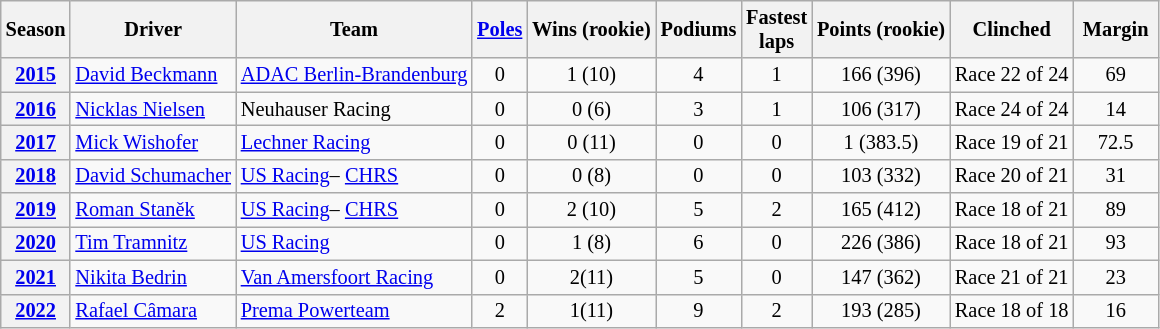<table class="wikitable sortable" style="font-size:85%; text-align:center;">
<tr>
<th scope=col>Season</th>
<th scope=col>Driver</th>
<th scope=col>Team</th>
<th scope=col><a href='#'>Poles</a></th>
<th scope=col>Wins (rookie)</th>
<th scope=col>Podiums</th>
<th scope=col width="40">Fastest laps</th>
<th scope=col>Points (rookie)</th>
<th scope=col>Clinched</th>
<th scope=col width="50">Margin</th>
</tr>
<tr>
<th><a href='#'>2015</a></th>
<td align=left> <a href='#'>David Beckmann</a></td>
<td align=left> <a href='#'>ADAC Berlin-Brandenburg</a></td>
<td>0</td>
<td>1 (10)</td>
<td>4</td>
<td>1</td>
<td>166 (396)</td>
<td>Race 22 of 24</td>
<td>69</td>
</tr>
<tr>
<th><a href='#'>2016</a></th>
<td align=left> <a href='#'>Nicklas Nielsen</a></td>
<td align=left> Neuhauser Racing</td>
<td>0</td>
<td>0 (6)</td>
<td>3</td>
<td>1</td>
<td>106 (317)</td>
<td>Race 24 of 24</td>
<td>14</td>
</tr>
<tr>
<th><a href='#'>2017</a></th>
<td align=left> <a href='#'>Mick Wishofer</a></td>
<td align=left> <a href='#'>Lechner Racing</a></td>
<td>0</td>
<td>0 (11)</td>
<td>0</td>
<td>0</td>
<td>1 (383.5)</td>
<td>Race 19 of 21</td>
<td>72.5</td>
</tr>
<tr>
<th><a href='#'>2018</a></th>
<td align=left> <a href='#'>David Schumacher</a></td>
<td align=left> <a href='#'>US Racing</a>– <a href='#'>CHRS</a></td>
<td>0</td>
<td>0 (8)</td>
<td>0</td>
<td>0</td>
<td>103 (332)</td>
<td>Race 20 of 21</td>
<td>31</td>
</tr>
<tr>
<th><a href='#'>2019</a></th>
<td align=left> <a href='#'>Roman Staněk</a></td>
<td align=left> <a href='#'>US Racing</a>– <a href='#'>CHRS</a></td>
<td>0</td>
<td>2 (10)</td>
<td>5</td>
<td>2</td>
<td>165 (412)</td>
<td>Race 18 of 21</td>
<td>89</td>
</tr>
<tr>
<th><a href='#'>2020</a></th>
<td align=left> <a href='#'>Tim Tramnitz</a></td>
<td align=left> <a href='#'>US Racing</a></td>
<td>0</td>
<td>1 (8)</td>
<td>6</td>
<td>0</td>
<td>226 (386)</td>
<td>Race 18 of 21</td>
<td>93</td>
</tr>
<tr>
<th><a href='#'>2021</a></th>
<td align=left>  <a href='#'>Nikita Bedrin</a></td>
<td align=left> <a href='#'>Van Amersfoort Racing</a></td>
<td>0</td>
<td>2(11)</td>
<td>5</td>
<td>0</td>
<td>147 (362)</td>
<td>Race 21 of 21</td>
<td>23</td>
</tr>
<tr>
<th><a href='#'>2022</a></th>
<td align=left> <a href='#'>Rafael Câmara</a></td>
<td align=left> <a href='#'>Prema Powerteam</a></td>
<td>2</td>
<td>1(11)</td>
<td>9</td>
<td>2</td>
<td>193 (285)</td>
<td>Race 18 of 18</td>
<td>16</td>
</tr>
</table>
